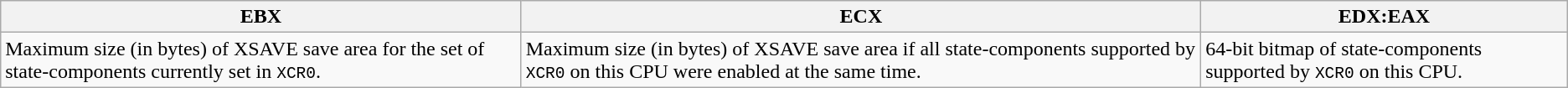<table class="wikitable">
<tr>
<th>EBX</th>
<th>ECX</th>
<th>EDX:EAX</th>
</tr>
<tr>
<td>Maximum size (in bytes) of XSAVE save area for the set of state-components currently set in <code>XCR0</code>.</td>
<td>Maximum size (in bytes) of XSAVE save area if all state-components supported by <code>XCR0</code> on this CPU were enabled at the same time.</td>
<td>64-bit bitmap of state-components supported by <code>XCR0</code> on this CPU.</td>
</tr>
</table>
